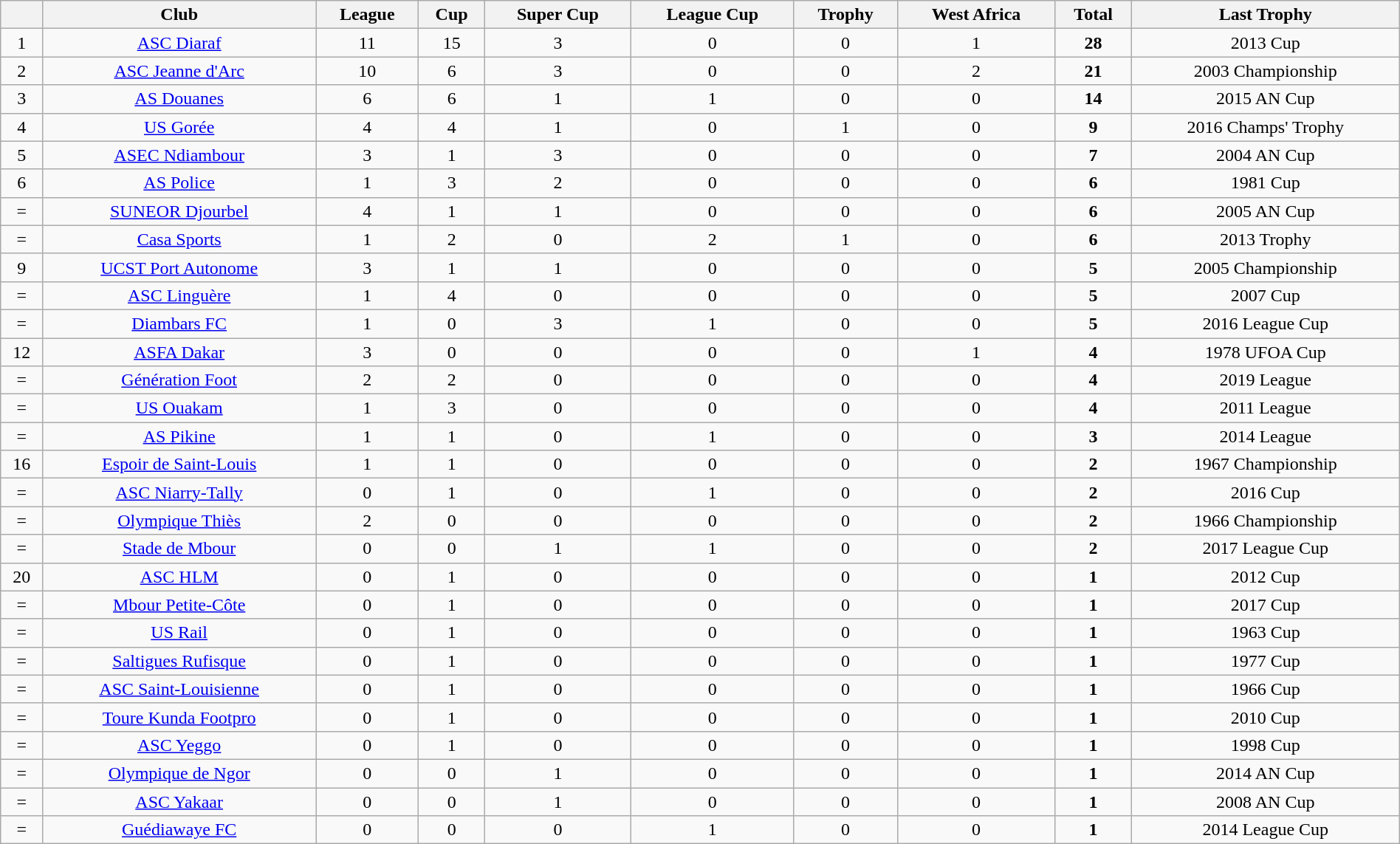<table class="wikitable sortable" width=100%>
<tr>
<th></th>
<th>Club</th>
<th>League</th>
<th>Cup</th>
<th>Super Cup</th>
<th>League Cup</th>
<th>Trophy</th>
<th>West Africa</th>
<th>Total</th>
<th>Last Trophy</th>
</tr>
<tr align=center>
<td>1</td>
<td><a href='#'>ASC Diaraf</a></td>
<td>11</td>
<td>15</td>
<td>3</td>
<td>0</td>
<td>0</td>
<td>1</td>
<td><strong>28</strong></td>
<td>2013 Cup</td>
</tr>
<tr align=center>
<td>2</td>
<td><a href='#'>ASC Jeanne d'Arc</a></td>
<td>10</td>
<td>6</td>
<td>3</td>
<td>0</td>
<td>0</td>
<td>2</td>
<td><strong>21</strong></td>
<td>2003 Championship</td>
</tr>
<tr align=center>
<td>3</td>
<td><a href='#'>AS Douanes</a></td>
<td>6</td>
<td>6</td>
<td>1</td>
<td>1</td>
<td>0</td>
<td>0</td>
<td><strong>14</strong></td>
<td>2015 AN Cup</td>
</tr>
<tr align=center>
<td>4</td>
<td><a href='#'>US Gorée</a></td>
<td>4</td>
<td>4</td>
<td>1</td>
<td>0</td>
<td>1</td>
<td>0</td>
<td><strong>9</strong></td>
<td>2016 Champs' Trophy</td>
</tr>
<tr align=center>
<td>5</td>
<td><a href='#'>ASEC Ndiambour</a></td>
<td>3</td>
<td>1</td>
<td>3</td>
<td>0</td>
<td>0</td>
<td>0</td>
<td><strong>7</strong></td>
<td>2004 AN Cup</td>
</tr>
<tr align=center>
<td>6</td>
<td><a href='#'>AS Police</a></td>
<td>1</td>
<td>3</td>
<td>2</td>
<td>0</td>
<td>0</td>
<td>0</td>
<td><strong>6</strong></td>
<td>1981 Cup</td>
</tr>
<tr align=center>
<td>=</td>
<td><a href='#'>SUNEOR Djourbel</a></td>
<td>4</td>
<td>1</td>
<td>1</td>
<td>0</td>
<td>0</td>
<td>0</td>
<td><strong>6</strong></td>
<td>2005 AN Cup</td>
</tr>
<tr align=center>
<td>=</td>
<td><a href='#'>Casa Sports</a></td>
<td>1</td>
<td>2</td>
<td>0</td>
<td>2</td>
<td>1</td>
<td>0</td>
<td><strong>6</strong></td>
<td>2013 Trophy</td>
</tr>
<tr align=center>
<td>9</td>
<td><a href='#'>UCST Port Autonome</a></td>
<td>3</td>
<td>1</td>
<td>1</td>
<td>0</td>
<td>0</td>
<td>0</td>
<td><strong>5</strong></td>
<td>2005 Championship</td>
</tr>
<tr align=center>
<td>=</td>
<td><a href='#'>ASC Linguère</a></td>
<td>1</td>
<td>4</td>
<td>0</td>
<td>0</td>
<td>0</td>
<td>0</td>
<td><strong>5</strong></td>
<td>2007 Cup</td>
</tr>
<tr align=center>
<td>=</td>
<td><a href='#'>Diambars FC</a></td>
<td>1</td>
<td>0</td>
<td>3</td>
<td>1</td>
<td>0</td>
<td>0</td>
<td><strong>5</strong></td>
<td>2016 League Cup</td>
</tr>
<tr align=center>
<td>12</td>
<td><a href='#'>ASFA Dakar</a></td>
<td>3</td>
<td>0</td>
<td>0</td>
<td>0</td>
<td>0</td>
<td>1</td>
<td><strong>4</strong></td>
<td>1978 UFOA Cup</td>
</tr>
<tr align=center>
<td>=</td>
<td><a href='#'>Génération Foot</a></td>
<td>2</td>
<td>2</td>
<td>0</td>
<td>0</td>
<td>0</td>
<td>0</td>
<td><strong>4</strong></td>
<td>2019 League</td>
</tr>
<tr align=center>
<td>=</td>
<td><a href='#'>US Ouakam</a></td>
<td>1</td>
<td>3</td>
<td>0</td>
<td>0</td>
<td>0</td>
<td>0</td>
<td><strong>4</strong></td>
<td>2011 League</td>
</tr>
<tr align=center>
<td>=</td>
<td><a href='#'>AS Pikine</a></td>
<td>1</td>
<td>1</td>
<td>0</td>
<td>1</td>
<td>0</td>
<td>0</td>
<td><strong>3</strong></td>
<td>2014 League</td>
</tr>
<tr align=center>
<td>16</td>
<td><a href='#'>Espoir de Saint-Louis</a></td>
<td>1</td>
<td>1</td>
<td>0</td>
<td>0</td>
<td>0</td>
<td>0</td>
<td><strong>2</strong></td>
<td>1967 Championship</td>
</tr>
<tr align=center>
<td>=</td>
<td><a href='#'>ASC Niarry-Tally</a></td>
<td>0</td>
<td>1</td>
<td>0</td>
<td>1</td>
<td>0</td>
<td>0</td>
<td><strong>2</strong></td>
<td>2016 Cup</td>
</tr>
<tr align=center>
<td>=</td>
<td><a href='#'>Olympique Thiès</a></td>
<td>2</td>
<td>0</td>
<td>0</td>
<td>0</td>
<td>0</td>
<td>0</td>
<td><strong>2</strong></td>
<td>1966 Championship</td>
</tr>
<tr align=center>
<td>=</td>
<td><a href='#'>Stade de Mbour</a></td>
<td>0</td>
<td>0</td>
<td>1</td>
<td>1</td>
<td>0</td>
<td>0</td>
<td><strong>2</strong></td>
<td>2017 League Cup</td>
</tr>
<tr align=center>
<td>20</td>
<td><a href='#'>ASC HLM</a></td>
<td>0</td>
<td>1</td>
<td>0</td>
<td>0</td>
<td>0</td>
<td>0</td>
<td><strong>1</strong></td>
<td>2012 Cup</td>
</tr>
<tr align=center>
<td>=</td>
<td><a href='#'>Mbour Petite-Côte</a></td>
<td>0</td>
<td>1</td>
<td>0</td>
<td>0</td>
<td>0</td>
<td>0</td>
<td><strong>1</strong></td>
<td>2017 Cup</td>
</tr>
<tr align=center>
<td>=</td>
<td><a href='#'>US Rail</a></td>
<td>0</td>
<td>1</td>
<td>0</td>
<td>0</td>
<td>0</td>
<td>0</td>
<td><strong>1</strong></td>
<td>1963 Cup</td>
</tr>
<tr align=center>
<td>=</td>
<td><a href='#'>Saltigues Rufisque</a></td>
<td>0</td>
<td>1</td>
<td>0</td>
<td>0</td>
<td>0</td>
<td>0</td>
<td><strong>1</strong></td>
<td>1977 Cup</td>
</tr>
<tr align=center>
<td>=</td>
<td><a href='#'>ASC Saint-Louisienne</a></td>
<td>0</td>
<td>1</td>
<td>0</td>
<td>0</td>
<td>0</td>
<td>0</td>
<td><strong>1</strong></td>
<td>1966 Cup</td>
</tr>
<tr align=center>
<td>=</td>
<td><a href='#'>Toure Kunda Footpro</a></td>
<td>0</td>
<td>1</td>
<td>0</td>
<td>0</td>
<td>0</td>
<td>0</td>
<td><strong>1</strong></td>
<td>2010 Cup</td>
</tr>
<tr align=center>
<td>=</td>
<td><a href='#'>ASC Yeggo</a></td>
<td>0</td>
<td>1</td>
<td>0</td>
<td>0</td>
<td>0</td>
<td>0</td>
<td><strong>1</strong></td>
<td>1998 Cup</td>
</tr>
<tr align=center>
<td>=</td>
<td><a href='#'>Olympique de Ngor</a></td>
<td>0</td>
<td>0</td>
<td>1</td>
<td>0</td>
<td>0</td>
<td>0</td>
<td><strong>1</strong></td>
<td>2014 AN Cup</td>
</tr>
<tr align=center>
<td>=</td>
<td><a href='#'>ASC Yakaar</a></td>
<td>0</td>
<td>0</td>
<td>1</td>
<td>0</td>
<td>0</td>
<td>0</td>
<td><strong>1</strong></td>
<td>2008 AN Cup</td>
</tr>
<tr align=center>
<td>=</td>
<td><a href='#'>Guédiawaye FC</a></td>
<td>0</td>
<td>0</td>
<td>0</td>
<td>1</td>
<td>0</td>
<td>0</td>
<td><strong>1</strong></td>
<td>2014 League Cup</td>
</tr>
</table>
